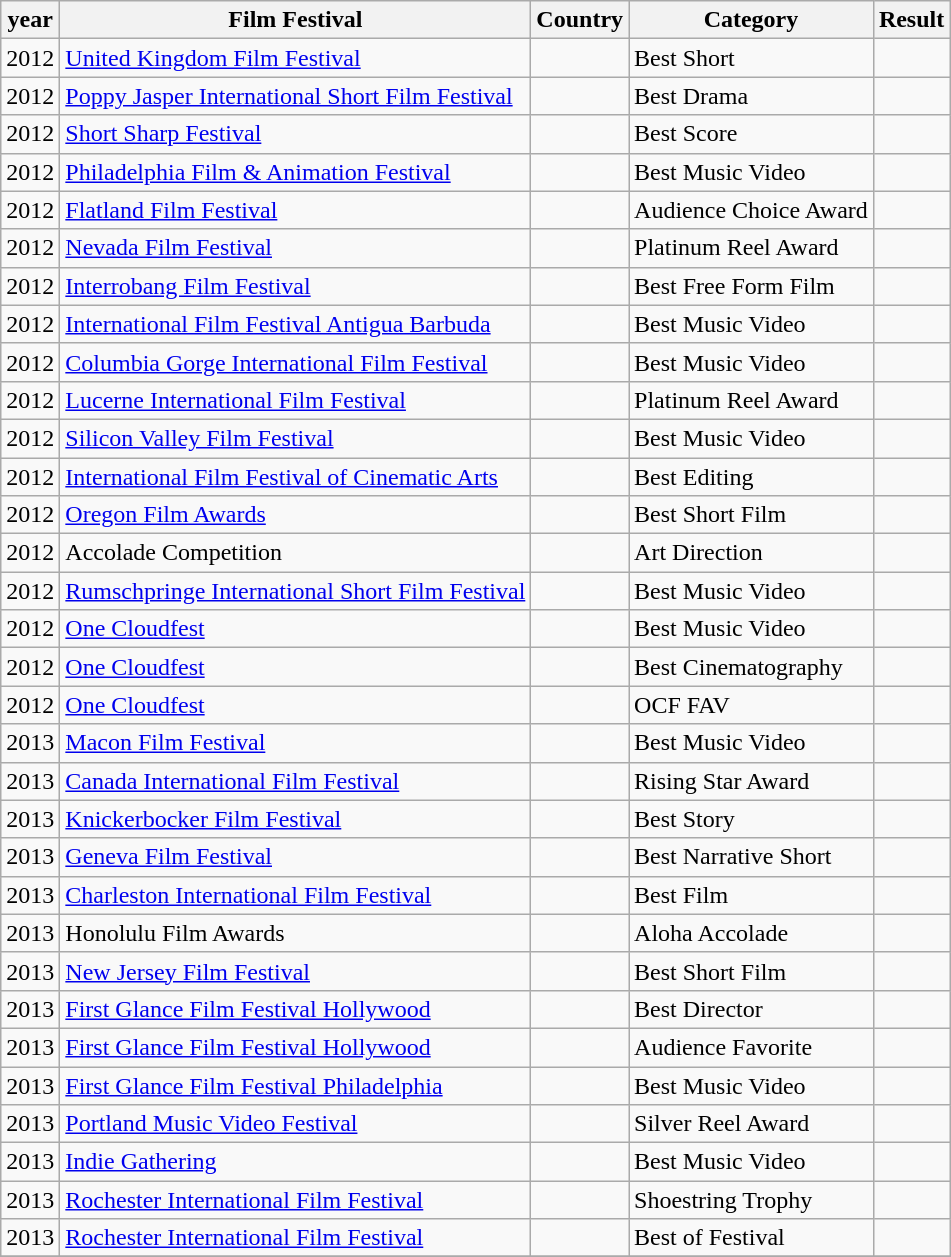<table class="wikitable">
<tr>
<th>year</th>
<th>Film Festival</th>
<th>Country</th>
<th>Category</th>
<th>Result</th>
</tr>
<tr>
<td>2012</td>
<td><a href='#'>United Kingdom Film Festival</a></td>
<td></td>
<td>Best Short</td>
<td></td>
</tr>
<tr>
<td>2012</td>
<td><a href='#'>Poppy Jasper International Short Film Festival</a></td>
<td></td>
<td>Best Drama</td>
<td></td>
</tr>
<tr>
<td>2012</td>
<td><a href='#'>Short Sharp Festival</a></td>
<td></td>
<td>Best Score</td>
<td></td>
</tr>
<tr>
<td>2012</td>
<td><a href='#'>Philadelphia Film & Animation Festival</a></td>
<td></td>
<td>Best Music Video</td>
<td></td>
</tr>
<tr>
<td>2012</td>
<td><a href='#'>Flatland Film Festival</a></td>
<td></td>
<td>Audience Choice Award</td>
<td></td>
</tr>
<tr>
<td>2012</td>
<td><a href='#'>Nevada Film Festival</a></td>
<td></td>
<td>Platinum Reel Award</td>
<td></td>
</tr>
<tr>
<td>2012</td>
<td><a href='#'>Interrobang Film Festival</a></td>
<td></td>
<td>Best Free Form Film</td>
<td></td>
</tr>
<tr>
<td>2012</td>
<td><a href='#'>International Film Festival Antigua Barbuda</a></td>
<td></td>
<td>Best Music Video</td>
<td></td>
</tr>
<tr>
<td>2012</td>
<td><a href='#'>Columbia Gorge International Film Festival</a></td>
<td></td>
<td>Best Music Video</td>
<td></td>
</tr>
<tr>
<td>2012</td>
<td><a href='#'>Lucerne International Film Festival</a></td>
<td></td>
<td>Platinum Reel Award</td>
<td></td>
</tr>
<tr>
<td>2012</td>
<td><a href='#'>Silicon Valley Film Festival</a></td>
<td></td>
<td>Best Music Video</td>
<td></td>
</tr>
<tr>
<td>2012</td>
<td><a href='#'>International Film Festival of Cinematic Arts</a></td>
<td></td>
<td>Best Editing</td>
<td></td>
</tr>
<tr>
<td>2012</td>
<td><a href='#'>Oregon Film Awards</a></td>
<td></td>
<td>Best Short Film</td>
<td></td>
</tr>
<tr>
<td>2012</td>
<td>Accolade Competition</td>
<td></td>
<td>Art Direction</td>
<td></td>
</tr>
<tr>
<td>2012</td>
<td><a href='#'>Rumschpringe International Short Film Festival</a></td>
<td></td>
<td>Best Music Video</td>
<td></td>
</tr>
<tr>
<td>2012</td>
<td><a href='#'>One Cloudfest</a></td>
<td></td>
<td>Best Music Video</td>
<td></td>
</tr>
<tr>
<td>2012</td>
<td><a href='#'>One Cloudfest</a></td>
<td></td>
<td>Best Cinematography</td>
<td></td>
</tr>
<tr>
<td>2012</td>
<td><a href='#'>One Cloudfest</a></td>
<td></td>
<td>OCF FAV</td>
<td></td>
</tr>
<tr>
<td>2013</td>
<td><a href='#'>Macon Film Festival</a></td>
<td></td>
<td>Best Music Video</td>
<td></td>
</tr>
<tr>
<td>2013</td>
<td><a href='#'>Canada International Film Festival</a></td>
<td></td>
<td>Rising Star Award</td>
<td></td>
</tr>
<tr>
<td>2013</td>
<td><a href='#'>Knickerbocker Film Festival</a></td>
<td></td>
<td>Best Story</td>
<td></td>
</tr>
<tr>
<td>2013</td>
<td><a href='#'>Geneva Film Festival</a></td>
<td></td>
<td>Best Narrative Short</td>
<td></td>
</tr>
<tr>
<td>2013</td>
<td><a href='#'>Charleston International Film Festival</a></td>
<td></td>
<td>Best Film</td>
<td></td>
</tr>
<tr>
<td>2013</td>
<td>Honolulu Film Awards</td>
<td></td>
<td>Aloha Accolade</td>
<td></td>
</tr>
<tr>
<td>2013</td>
<td><a href='#'>New Jersey Film Festival</a></td>
<td></td>
<td>Best Short Film</td>
<td></td>
</tr>
<tr>
<td>2013</td>
<td><a href='#'>First Glance Film Festival Hollywood</a></td>
<td></td>
<td>Best Director</td>
<td></td>
</tr>
<tr>
<td>2013</td>
<td><a href='#'>First Glance Film Festival Hollywood</a></td>
<td></td>
<td>Audience Favorite</td>
<td></td>
</tr>
<tr>
<td>2013</td>
<td><a href='#'>First Glance Film Festival Philadelphia</a></td>
<td></td>
<td>Best Music Video</td>
<td></td>
</tr>
<tr>
<td>2013</td>
<td><a href='#'>Portland Music Video Festival</a></td>
<td></td>
<td>Silver Reel Award</td>
<td></td>
</tr>
<tr>
<td>2013</td>
<td><a href='#'>Indie Gathering</a></td>
<td></td>
<td>Best Music Video</td>
<td></td>
</tr>
<tr>
<td>2013</td>
<td><a href='#'>Rochester International Film Festival</a></td>
<td></td>
<td>Shoestring Trophy</td>
<td></td>
</tr>
<tr>
<td>2013</td>
<td><a href='#'>Rochester International Film Festival</a></td>
<td></td>
<td>Best of Festival</td>
<td></td>
</tr>
<tr>
</tr>
</table>
